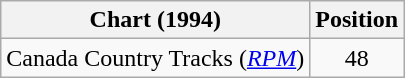<table class="wikitable sortable">
<tr>
<th scope="col">Chart (1994)</th>
<th scope="col">Position</th>
</tr>
<tr>
<td>Canada Country Tracks (<em><a href='#'>RPM</a></em>)</td>
<td align="center">48</td>
</tr>
</table>
